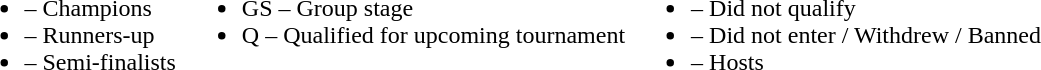<table>
<tr>
<td><br><ul><li> – Champions</li><li> – Runners-up</li><li> – Semi-finalists</li></ul></td>
<td valign=top><br><ul><li>GS – Group stage</li><li>Q – Qualified for upcoming tournament</li></ul></td>
<td><br><ul><li> – Did not qualify</li><li> – Did not enter / Withdrew / Banned</li><li> – Hosts</li></ul></td>
</tr>
</table>
